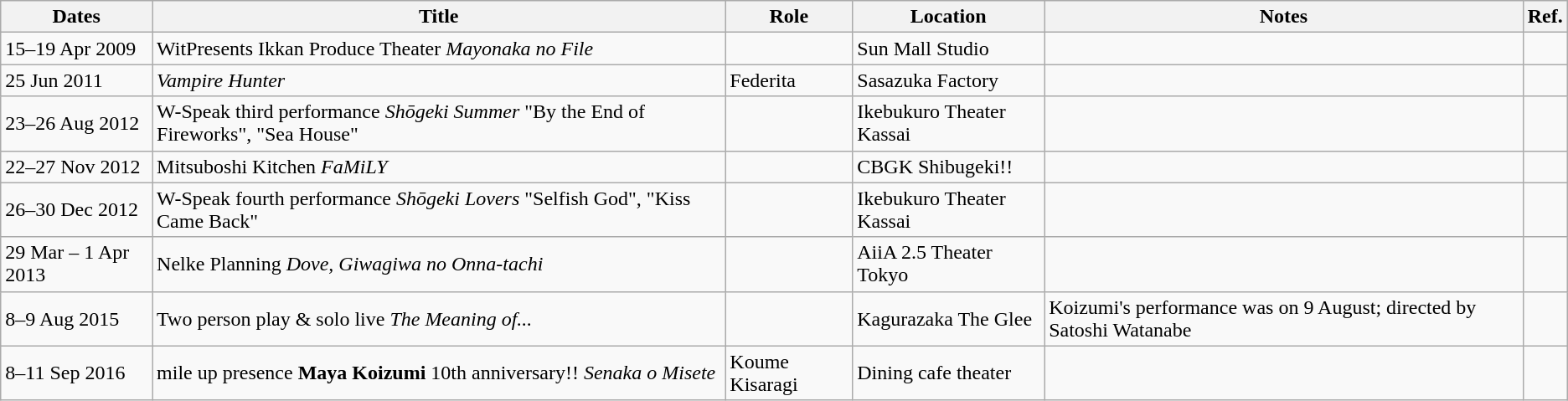<table class="wikitable">
<tr>
<th>Dates</th>
<th>Title</th>
<th>Role</th>
<th>Location</th>
<th>Notes</th>
<th>Ref.</th>
</tr>
<tr>
<td>15–19 Apr 2009</td>
<td>WitPresents Ikkan Produce Theater <em>Mayonaka no File</em></td>
<td></td>
<td>Sun Mall Studio</td>
<td></td>
<td></td>
</tr>
<tr>
<td>25 Jun 2011</td>
<td><em>Vampire Hunter</em></td>
<td>Federita</td>
<td>Sasazuka Factory</td>
<td></td>
<td></td>
</tr>
<tr>
<td>23–26 Aug 2012</td>
<td>W-Speak third performance <em>Shōgeki Summer</em> "By the End of Fireworks", "Sea House"</td>
<td></td>
<td>Ikebukuro Theater Kassai</td>
<td></td>
<td></td>
</tr>
<tr>
<td>22–27 Nov 2012</td>
<td>Mitsuboshi Kitchen <em>FaMiLY</em></td>
<td></td>
<td>CBGK Shibugeki!!</td>
<td></td>
<td></td>
</tr>
<tr>
<td>26–30 Dec 2012</td>
<td>W-Speak fourth performance <em>Shōgeki Lovers</em> "Selfish God", "Kiss Came Back"</td>
<td></td>
<td>Ikebukuro Theater Kassai</td>
<td></td>
<td></td>
</tr>
<tr>
<td>29 Mar – 1 Apr 2013</td>
<td>Nelke Planning <em>Dove, Giwagiwa no Onna-tachi</em></td>
<td></td>
<td>AiiA 2.5 Theater Tokyo</td>
<td></td>
<td></td>
</tr>
<tr>
<td>8–9 Aug 2015</td>
<td>Two person play & solo live <em>The Meaning of...</em></td>
<td></td>
<td>Kagurazaka The Glee</td>
<td>Koizumi's performance was on 9 August; directed by Satoshi Watanabe</td>
<td></td>
</tr>
<tr>
<td>8–11 Sep 2016</td>
<td>mile up presence <strong>Maya Koizumi</strong> 10th anniversary!! <em>Senaka o Misete</em></td>
<td>Koume Kisaragi</td>
<td>Dining cafe theater</td>
<td></td>
<td></td>
</tr>
</table>
